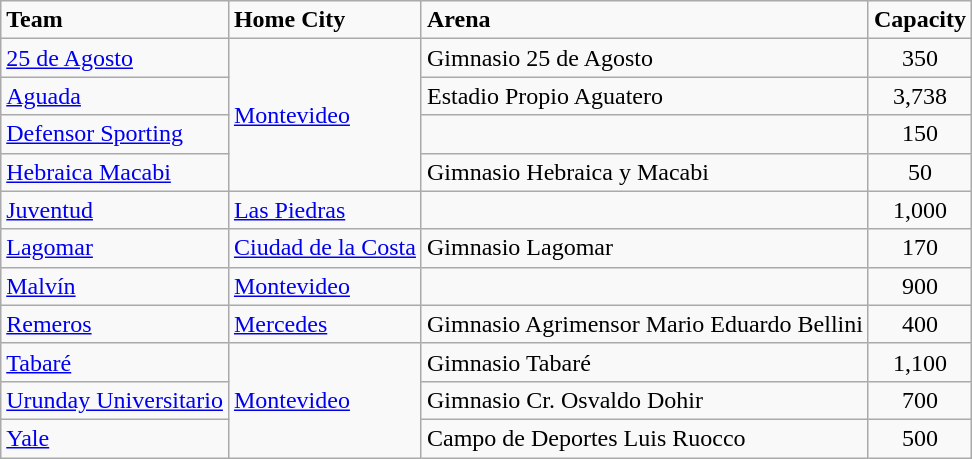<table class="wikitable sortable">
<tr>
<td><strong>Team</strong></td>
<td><strong>Home City</strong></td>
<td><strong>Arena</strong></td>
<td><strong>Capacity</strong></td>
</tr>
<tr align=left>
<td><a href='#'>25 de Agosto</a></td>
<td rowspan=4> <a href='#'>Montevideo</a></td>
<td>Gimnasio 25 de Agosto</td>
<td align="center">350</td>
</tr>
<tr align=left>
<td><a href='#'>Aguada</a></td>
<td>Estadio Propio Aguatero</td>
<td align="center">3,738</td>
</tr>
<tr align=left>
<td><a href='#'>Defensor Sporting</a></td>
<td></td>
<td align="center">150</td>
</tr>
<tr align=left>
<td><a href='#'>Hebraica Macabi</a></td>
<td>Gimnasio Hebraica y Macabi</td>
<td align="center">50</td>
</tr>
<tr align=left>
<td><a href='#'>Juventud</a></td>
<td> <a href='#'>Las Piedras</a></td>
<td></td>
<td align="center">1,000</td>
</tr>
<tr align=left>
<td><a href='#'>Lagomar</a></td>
<td> <a href='#'>Ciudad de la Costa</a></td>
<td>Gimnasio Lagomar</td>
<td align="center">170</td>
</tr>
<tr align=left>
<td><a href='#'>Malvín</a></td>
<td> <a href='#'>Montevideo</a></td>
<td></td>
<td align="center">900</td>
</tr>
<tr align=left>
<td><a href='#'>Remeros</a></td>
<td> <a href='#'>Mercedes</a></td>
<td>Gimnasio Agrimensor Mario Eduardo Bellini</td>
<td align="center">400</td>
</tr>
<tr align=left>
<td><a href='#'>Tabaré</a></td>
<td rowspan=3> <a href='#'>Montevideo</a></td>
<td>Gimnasio Tabaré</td>
<td align="center">1,100</td>
</tr>
<tr align=left>
<td><a href='#'>Urunday Universitario</a></td>
<td>Gimnasio Cr. Osvaldo Dohir</td>
<td align="center">700</td>
</tr>
<tr align=left>
<td><a href='#'>Yale</a></td>
<td>Campo de Deportes Luis Ruocco</td>
<td align="center">500</td>
</tr>
</table>
